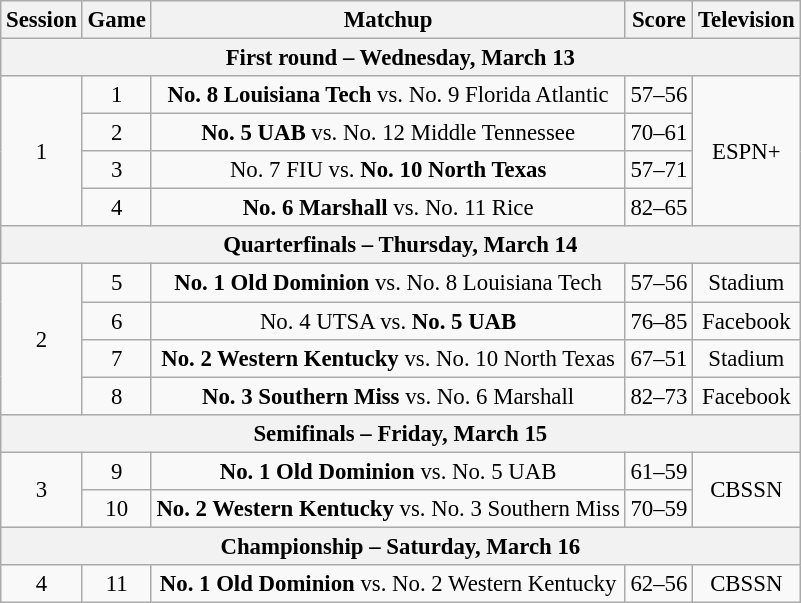<table class="wikitable" style="font-size: 95%; text-align:center">
<tr>
<th>Session</th>
<th>Game</th>
<th>Matchup</th>
<th>Score</th>
<th>Television</th>
</tr>
<tr>
<th colspan=5>First round – Wednesday, March 13</th>
</tr>
<tr>
<td rowspan=4>1</td>
<td>1</td>
<td><strong>No. 8 Louisiana Tech</strong> vs. No. 9 Florida Atlantic</td>
<td>57–56</td>
<td rowspan=4>ESPN+</td>
</tr>
<tr>
<td>2</td>
<td><strong>No. 5 UAB</strong> vs. No. 12 Middle Tennessee</td>
<td>70–61</td>
</tr>
<tr>
<td>3</td>
<td>No. 7 FIU vs. <strong>No. 10 North Texas</strong></td>
<td>57–71</td>
</tr>
<tr>
<td>4</td>
<td><strong>No. 6 Marshall</strong> vs. No. 11 Rice</td>
<td>82–65</td>
</tr>
<tr>
<th colspan=5>Quarterfinals – Thursday, March 14</th>
</tr>
<tr>
<td rowspan=4>2</td>
<td>5</td>
<td><strong>No. 1 Old Dominion</strong>  vs. No. 8 Louisiana Tech</td>
<td>57–56</td>
<td rowspan=1>Stadium</td>
</tr>
<tr>
<td>6</td>
<td>No. 4 UTSA vs. <strong>No. 5 UAB</strong></td>
<td>76–85</td>
<td rowspan=1>Facebook</td>
</tr>
<tr>
<td>7</td>
<td><strong>No. 2 Western Kentucky</strong> vs. No. 10 North Texas</td>
<td>67–51</td>
<td rowspan=1>Stadium</td>
</tr>
<tr>
<td>8</td>
<td><strong>No. 3 Southern Miss</strong> vs. No. 6 Marshall</td>
<td>82–73</td>
<td rowspan=1>Facebook</td>
</tr>
<tr>
<th colspan=5>Semifinals – Friday, March 15</th>
</tr>
<tr>
<td rowspan=2>3</td>
<td>9</td>
<td><strong>No. 1 Old Dominion</strong> vs. No. 5 UAB</td>
<td>61–59</td>
<td rowspan=2>CBSSN</td>
</tr>
<tr>
<td>10</td>
<td><strong>No. 2 Western Kentucky</strong> vs. No. 3 Southern Miss</td>
<td>70–59</td>
</tr>
<tr>
<th colspan=5>Championship – Saturday, March 16</th>
</tr>
<tr>
<td>4</td>
<td>11</td>
<td><strong>No. 1 Old Dominion</strong> vs. No. 2 Western Kentucky</td>
<td>62–56</td>
<td>CBSSN</td>
</tr>
</table>
